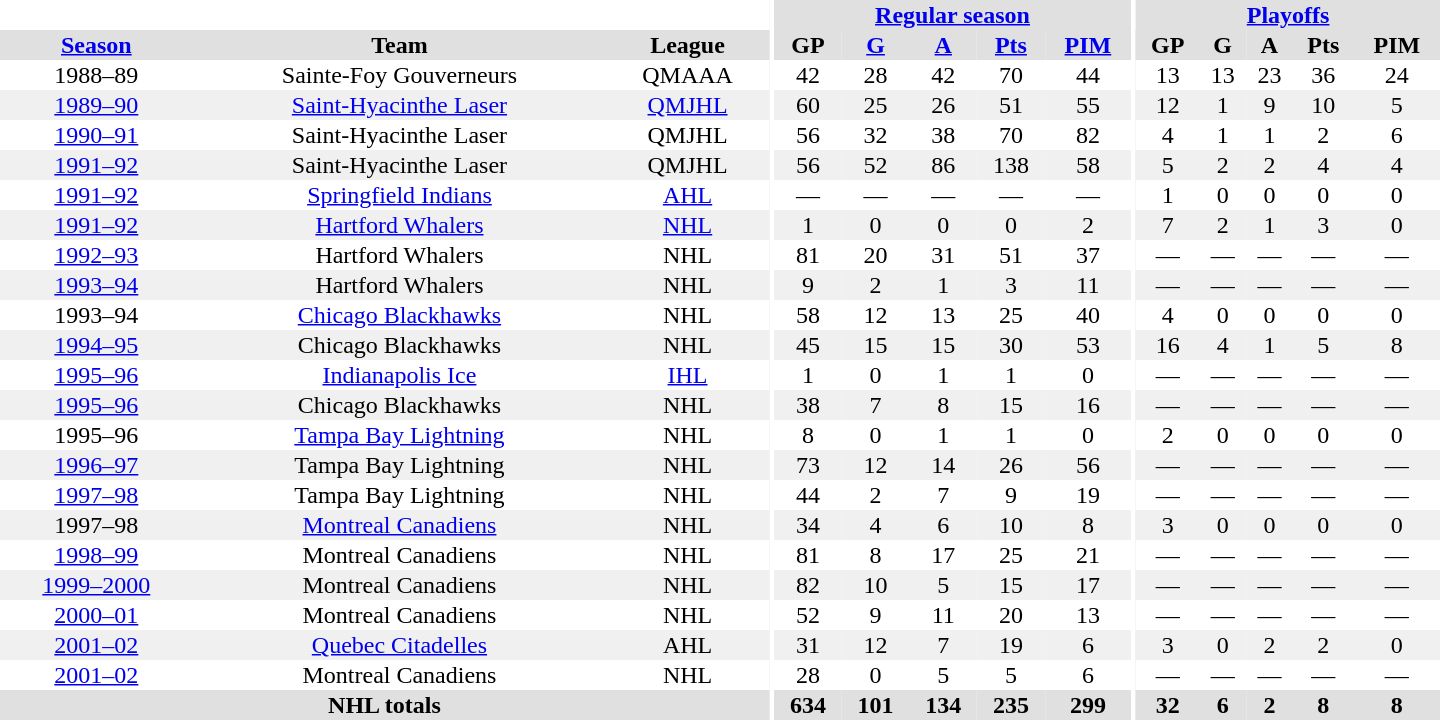<table border="0" cellpadding="1" cellspacing="0" style="text-align:center; width:60em">
<tr bgcolor="#e0e0e0">
<th colspan="3" bgcolor="#ffffff"></th>
<th rowspan="99" bgcolor="#ffffff"></th>
<th colspan="5"><a href='#'>Regular season</a></th>
<th rowspan="99" bgcolor="#ffffff"></th>
<th colspan="5"><a href='#'>Playoffs</a></th>
</tr>
<tr bgcolor="#e0e0e0">
<th><a href='#'>Season</a></th>
<th>Team</th>
<th>League</th>
<th>GP</th>
<th><a href='#'>G</a></th>
<th><a href='#'>A</a></th>
<th><a href='#'>Pts</a></th>
<th><a href='#'>PIM</a></th>
<th>GP</th>
<th>G</th>
<th>A</th>
<th>Pts</th>
<th>PIM</th>
</tr>
<tr>
<td>1988–89</td>
<td>Sainte-Foy Gouverneurs</td>
<td>QMAAA</td>
<td>42</td>
<td>28</td>
<td>42</td>
<td>70</td>
<td>44</td>
<td>13</td>
<td>13</td>
<td>23</td>
<td>36</td>
<td>24</td>
</tr>
<tr bgcolor="#f0f0f0">
<td><a href='#'>1989–90</a></td>
<td><a href='#'>Saint-Hyacinthe Laser</a></td>
<td><a href='#'>QMJHL</a></td>
<td>60</td>
<td>25</td>
<td>26</td>
<td>51</td>
<td>55</td>
<td>12</td>
<td>1</td>
<td>9</td>
<td>10</td>
<td>5</td>
</tr>
<tr>
<td><a href='#'>1990–91</a></td>
<td>Saint-Hyacinthe Laser</td>
<td>QMJHL</td>
<td>56</td>
<td>32</td>
<td>38</td>
<td>70</td>
<td>82</td>
<td>4</td>
<td>1</td>
<td>1</td>
<td>2</td>
<td>6</td>
</tr>
<tr bgcolor="#f0f0f0">
<td><a href='#'>1991–92</a></td>
<td>Saint-Hyacinthe Laser</td>
<td>QMJHL</td>
<td>56</td>
<td>52</td>
<td>86</td>
<td>138</td>
<td>58</td>
<td>5</td>
<td>2</td>
<td>2</td>
<td>4</td>
<td>4</td>
</tr>
<tr>
<td><a href='#'>1991–92</a></td>
<td><a href='#'>Springfield Indians</a></td>
<td><a href='#'>AHL</a></td>
<td>—</td>
<td>—</td>
<td>—</td>
<td>—</td>
<td>—</td>
<td>1</td>
<td>0</td>
<td>0</td>
<td>0</td>
<td>0</td>
</tr>
<tr bgcolor="#f0f0f0">
<td><a href='#'>1991–92</a></td>
<td><a href='#'>Hartford Whalers</a></td>
<td><a href='#'>NHL</a></td>
<td>1</td>
<td>0</td>
<td>0</td>
<td>0</td>
<td>2</td>
<td>7</td>
<td>2</td>
<td>1</td>
<td>3</td>
<td>0</td>
</tr>
<tr>
<td><a href='#'>1992–93</a></td>
<td>Hartford Whalers</td>
<td>NHL</td>
<td>81</td>
<td>20</td>
<td>31</td>
<td>51</td>
<td>37</td>
<td>—</td>
<td>—</td>
<td>—</td>
<td>—</td>
<td>—</td>
</tr>
<tr bgcolor="#f0f0f0">
<td><a href='#'>1993–94</a></td>
<td>Hartford Whalers</td>
<td>NHL</td>
<td>9</td>
<td>2</td>
<td>1</td>
<td>3</td>
<td>11</td>
<td>—</td>
<td>—</td>
<td>—</td>
<td>—</td>
<td>—</td>
</tr>
<tr>
<td>1993–94</td>
<td><a href='#'>Chicago Blackhawks</a></td>
<td>NHL</td>
<td>58</td>
<td>12</td>
<td>13</td>
<td>25</td>
<td>40</td>
<td>4</td>
<td>0</td>
<td>0</td>
<td>0</td>
<td>0</td>
</tr>
<tr bgcolor="#f0f0f0">
<td><a href='#'>1994–95</a></td>
<td>Chicago Blackhawks</td>
<td>NHL</td>
<td>45</td>
<td>15</td>
<td>15</td>
<td>30</td>
<td>53</td>
<td>16</td>
<td>4</td>
<td>1</td>
<td>5</td>
<td>8</td>
</tr>
<tr>
<td><a href='#'>1995–96</a></td>
<td><a href='#'>Indianapolis Ice</a></td>
<td><a href='#'>IHL</a></td>
<td>1</td>
<td>0</td>
<td>1</td>
<td>1</td>
<td>0</td>
<td>—</td>
<td>—</td>
<td>—</td>
<td>—</td>
<td>—</td>
</tr>
<tr bgcolor="#f0f0f0">
<td><a href='#'>1995–96</a></td>
<td>Chicago Blackhawks</td>
<td>NHL</td>
<td>38</td>
<td>7</td>
<td>8</td>
<td>15</td>
<td>16</td>
<td>—</td>
<td>—</td>
<td>—</td>
<td>—</td>
<td>—</td>
</tr>
<tr>
<td>1995–96</td>
<td><a href='#'>Tampa Bay Lightning</a></td>
<td>NHL</td>
<td>8</td>
<td>0</td>
<td>1</td>
<td>1</td>
<td>0</td>
<td>2</td>
<td>0</td>
<td>0</td>
<td>0</td>
<td>0</td>
</tr>
<tr bgcolor="#f0f0f0">
<td><a href='#'>1996–97</a></td>
<td>Tampa Bay Lightning</td>
<td>NHL</td>
<td>73</td>
<td>12</td>
<td>14</td>
<td>26</td>
<td>56</td>
<td>—</td>
<td>—</td>
<td>—</td>
<td>—</td>
<td>—</td>
</tr>
<tr>
<td><a href='#'>1997–98</a></td>
<td>Tampa Bay Lightning</td>
<td>NHL</td>
<td>44</td>
<td>2</td>
<td>7</td>
<td>9</td>
<td>19</td>
<td>—</td>
<td>—</td>
<td>—</td>
<td>—</td>
<td>—</td>
</tr>
<tr bgcolor="#f0f0f0">
<td>1997–98</td>
<td><a href='#'>Montreal Canadiens</a></td>
<td>NHL</td>
<td>34</td>
<td>4</td>
<td>6</td>
<td>10</td>
<td>8</td>
<td>3</td>
<td>0</td>
<td>0</td>
<td>0</td>
<td>0</td>
</tr>
<tr>
<td><a href='#'>1998–99</a></td>
<td>Montreal Canadiens</td>
<td>NHL</td>
<td>81</td>
<td>8</td>
<td>17</td>
<td>25</td>
<td>21</td>
<td>—</td>
<td>—</td>
<td>—</td>
<td>—</td>
<td>—</td>
</tr>
<tr bgcolor="#f0f0f0">
<td><a href='#'>1999–2000</a></td>
<td>Montreal Canadiens</td>
<td>NHL</td>
<td>82</td>
<td>10</td>
<td>5</td>
<td>15</td>
<td>17</td>
<td>—</td>
<td>—</td>
<td>—</td>
<td>—</td>
<td>—</td>
</tr>
<tr>
<td><a href='#'>2000–01</a></td>
<td>Montreal Canadiens</td>
<td>NHL</td>
<td>52</td>
<td>9</td>
<td>11</td>
<td>20</td>
<td>13</td>
<td>—</td>
<td>—</td>
<td>—</td>
<td>—</td>
<td>—</td>
</tr>
<tr bgcolor="#f0f0f0">
<td><a href='#'>2001–02</a></td>
<td><a href='#'>Quebec Citadelles</a></td>
<td>AHL</td>
<td>31</td>
<td>12</td>
<td>7</td>
<td>19</td>
<td>6</td>
<td>3</td>
<td>0</td>
<td>2</td>
<td>2</td>
<td>0</td>
</tr>
<tr>
<td><a href='#'>2001–02</a></td>
<td>Montreal Canadiens</td>
<td>NHL</td>
<td>28</td>
<td>0</td>
<td>5</td>
<td>5</td>
<td>6</td>
<td>—</td>
<td>—</td>
<td>—</td>
<td>—</td>
<td>—</td>
</tr>
<tr bgcolor="#e0e0e0">
<th colspan="3">NHL totals</th>
<th>634</th>
<th>101</th>
<th>134</th>
<th>235</th>
<th>299</th>
<th>32</th>
<th>6</th>
<th>2</th>
<th>8</th>
<th>8</th>
</tr>
</table>
